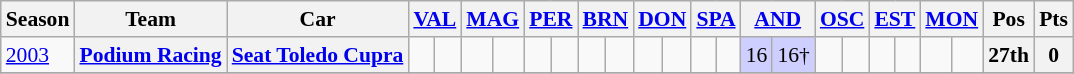<table class="wikitable" style="text-align:center; font-size:90%">
<tr>
<th valign="middle">Season</th>
<th valign="middle">Team</th>
<th valign="middle">Car</th>
<th colspan="2"><a href='#'>VAL</a><br></th>
<th colspan="2"><a href='#'>MAG</a><br></th>
<th colspan="2"><a href='#'>PER</a><br></th>
<th colspan="2"><a href='#'>BRN</a><br></th>
<th colspan="2"><a href='#'>DON</a><br></th>
<th colspan="2"><a href='#'>SPA</a><br></th>
<th colspan="2"><a href='#'>AND</a><br></th>
<th colspan="2"><a href='#'>OSC</a><br></th>
<th colspan="2"><a href='#'>EST</a><br></th>
<th colspan="2"><a href='#'>MON</a><br></th>
<th valign="middle">Pos</th>
<th valign="middle">Pts</th>
</tr>
<tr>
<td align=left><a href='#'>2003</a></td>
<th align=left><a href='#'>Podium Racing</a></th>
<th align=left><a href='#'>Seat Toledo Cupra</a></th>
<td></td>
<td></td>
<td></td>
<td></td>
<td></td>
<td></td>
<td></td>
<td></td>
<td></td>
<td></td>
<td></td>
<td></td>
<td style="background:#CFCFFF;">16</td>
<td style="background:#CFCFFF;">16†</td>
<td></td>
<td></td>
<td></td>
<td></td>
<td></td>
<td></td>
<th align="right"><strong>27th</strong></th>
<th align="right"><strong>0</strong></th>
</tr>
<tr>
</tr>
</table>
